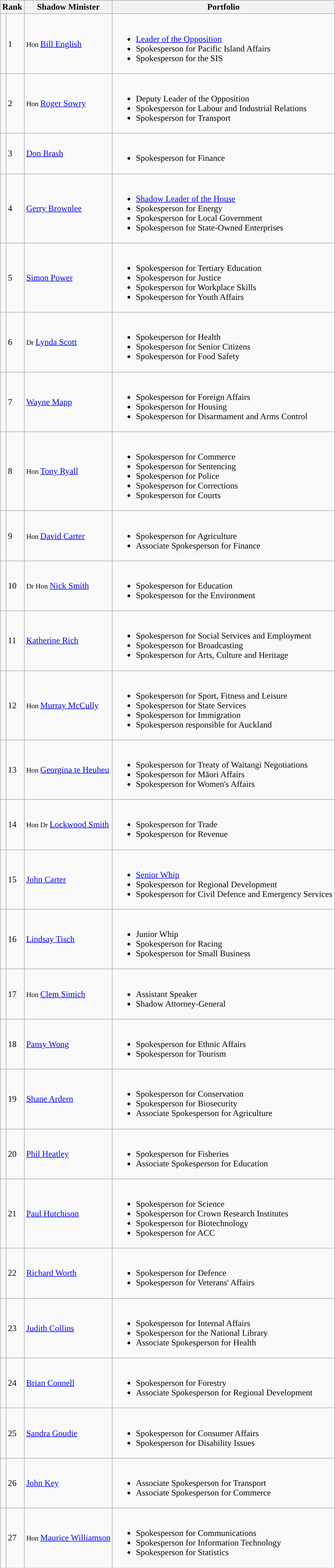<table class="wikitable">
<tr>
<th colspan="2">Rank</th>
<th>Shadow Minister</th>
<th>Portfolio</th>
</tr>
<tr>
<td></td>
<td>1</td>
<td><small>Hon </small><a href='#'>Bill English</a></td>
<td><br><ul><li><a href='#'>Leader of the Opposition</a></li><li>Spokesperson for Pacific Island Affairs</li><li>Spokesperson for the SIS</li></ul></td>
</tr>
<tr>
<td></td>
<td>2</td>
<td><small>Hon </small><a href='#'>Roger Sowry</a></td>
<td><br><ul><li>Deputy Leader of the Opposition</li><li>Spokesperson for Labour and Industrial Relations</li><li>Spokesperson for Transport</li></ul></td>
</tr>
<tr>
<td></td>
<td>3</td>
<td><a href='#'>Don Brash</a></td>
<td><br><ul><li>Spokesperson for Finance</li></ul></td>
</tr>
<tr>
<td></td>
<td>4</td>
<td><a href='#'>Gerry Brownlee</a></td>
<td><br><ul><li><a href='#'>Shadow Leader of the House</a></li><li>Spokesperson for Energy</li><li>Spokesperson for Local Government</li><li>Spokesperson for State-Owned Enterprises</li></ul></td>
</tr>
<tr>
<td></td>
<td>5</td>
<td><a href='#'>Simon Power</a></td>
<td><br><ul><li>Spokesperson for Tertiary Education</li><li>Spokesperson for Justice</li><li>Spokesperson for Workplace Skills</li><li>Spokesperson for Youth Affairs</li></ul></td>
</tr>
<tr>
<td></td>
<td>6</td>
<td><small>Dr </small><a href='#'>Lynda Scott</a></td>
<td><br><ul><li>Spokesperson for Health</li><li>Spokesperson for Senior Citizens</li><li>Spokesperson for Food Safety</li></ul></td>
</tr>
<tr>
<td></td>
<td>7</td>
<td><a href='#'>Wayne Mapp</a></td>
<td><br><ul><li>Spokesperson for Foreign Affairs</li><li>Spokesperson for Housing</li><li>Spokesperson for Disarmament and Arms Control</li></ul></td>
</tr>
<tr>
<td></td>
<td>8</td>
<td><small>Hon </small><a href='#'>Tony Ryall</a></td>
<td><br><ul><li>Spokesperson for Commerce</li><li>Spokesperson for Sentencing</li><li>Spokesperson for Police</li><li>Spokesperson for Corrections</li><li>Spokesperson for Courts</li></ul></td>
</tr>
<tr>
<td></td>
<td>9</td>
<td><small>Hon </small><a href='#'>David Carter</a></td>
<td><br><ul><li>Spokesperson for Agriculture</li><li>Associate Spokesperson for Finance</li></ul></td>
</tr>
<tr>
<td></td>
<td>10</td>
<td><small>Dr Hon </small><a href='#'>Nick Smith</a></td>
<td><br><ul><li>Spokesperson for Education</li><li>Spokesperson for the Environment</li></ul></td>
</tr>
<tr>
<td></td>
<td>11</td>
<td><a href='#'>Katherine Rich</a></td>
<td><br><ul><li>Spokesperson for Social Services and Employment</li><li>Spokesperson for Broadcasting</li><li>Spokesperson for Arts, Culture and Heritage</li></ul></td>
</tr>
<tr>
<td></td>
<td>12</td>
<td><small>Hon </small><a href='#'>Murray McCully</a></td>
<td><br><ul><li>Spokesperson for Sport, Fitness and Leisure</li><li>Spokesperson for State Services</li><li>Spokesperson for Immigration</li><li>Spokesperson responsible for Auckland</li></ul></td>
</tr>
<tr>
<td></td>
<td>13</td>
<td><small>Hon </small><a href='#'>Georgina te Heuheu</a></td>
<td><br><ul><li>Spokesperson for Treaty of Waitangi Negotiations</li><li>Spokesperson for Māori Affairs</li><li>Spokesperson for Women's Affairs</li></ul></td>
</tr>
<tr>
<td></td>
<td>14</td>
<td><small>Hon Dr </small><a href='#'>Lockwood Smith</a></td>
<td><br><ul><li>Spokesperson for Trade</li><li>Spokesperson for Revenue</li></ul></td>
</tr>
<tr>
<td></td>
<td>15</td>
<td><a href='#'>John Carter</a></td>
<td><br><ul><li><a href='#'>Senior Whip</a></li><li>Spokesperson for Regional Development</li><li>Spokesperson for Civil Defence and Emergency Services</li></ul></td>
</tr>
<tr>
<td></td>
<td>16</td>
<td><a href='#'>Lindsay Tisch</a></td>
<td><br><ul><li>Junior Whip</li><li>Spokesperson for Racing</li><li>Spokesperson for Small Business</li></ul></td>
</tr>
<tr>
<td></td>
<td>17</td>
<td><small>Hon </small><a href='#'>Clem Simich</a></td>
<td><br><ul><li>Assistant Speaker</li><li>Shadow Attorney-General</li></ul></td>
</tr>
<tr>
<td></td>
<td>18</td>
<td><a href='#'>Pansy Wong</a></td>
<td><br><ul><li>Spokesperson for Ethnic Affairs</li><li>Spokesperson for Tourism</li></ul></td>
</tr>
<tr>
<td></td>
<td>19</td>
<td><a href='#'>Shane Ardern</a></td>
<td><br><ul><li>Spokesperson for Conservation</li><li>Spokesperson for Biosecurity</li><li>Associate Spokesperson for Agriculture</li></ul></td>
</tr>
<tr>
<td></td>
<td>20</td>
<td><a href='#'>Phil Heatley</a></td>
<td><br><ul><li>Spokesperson for Fisheries</li><li>Associate Spokesperson for Education</li></ul></td>
</tr>
<tr>
<td></td>
<td>21</td>
<td><a href='#'>Paul Hutchison</a></td>
<td><br><ul><li>Spokesperson for Science</li><li>Spokesperson for Crown Research Institutes</li><li>Spokesperson for Biotechnology</li><li>Spokesperson for ACC</li></ul></td>
</tr>
<tr>
<td></td>
<td>22</td>
<td><a href='#'>Richard Worth</a></td>
<td><br><ul><li>Spokesperson for Defence</li><li>Spokesperson for Veterans' Affairs</li></ul></td>
</tr>
<tr>
<td></td>
<td>23</td>
<td><a href='#'>Judith Collins</a></td>
<td><br><ul><li>Spokesperson for Internal Affairs</li><li>Spokesperson for the National Library</li><li>Associate Spokesperson for Health</li></ul></td>
</tr>
<tr>
<td></td>
<td>24</td>
<td><a href='#'>Brian Connell</a></td>
<td><br><ul><li>Spokesperson for Forestry</li><li>Associate Spokesperson for Regional Development</li></ul></td>
</tr>
<tr>
<td></td>
<td>25</td>
<td><a href='#'>Sandra Goudie</a></td>
<td><br><ul><li>Spokesperson for Consumer Affairs</li><li>Spokesperson for Disability Issues</li></ul></td>
</tr>
<tr>
<td></td>
<td>26</td>
<td><a href='#'>John Key</a></td>
<td><br><ul><li>Associate Spokesperson for Transport</li><li>Associate Spokesperson for Commerce</li></ul></td>
</tr>
<tr>
<td></td>
<td>27</td>
<td><small>Hon </small><a href='#'>Maurice Williamson</a></td>
<td><br><ul><li>Spokesperson for Communications</li><li>Spokesperson for Information Technology</li><li>Spokesperson for Statistics</li></ul></td>
</tr>
</table>
